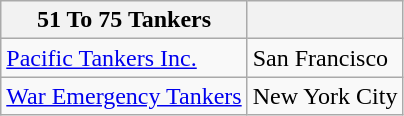<table class="wikitable">
<tr>
<th>51 To 75 Tankers</th>
<th></th>
</tr>
<tr>
<td><a href='#'>Pacific Tankers Inc.</a></td>
<td>San Francisco</td>
</tr>
<tr>
<td><a href='#'>War Emergency Tankers</a></td>
<td>New York City</td>
</tr>
</table>
